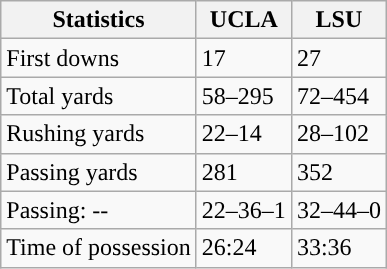<table class="wikitable" style="float: left;">
<tr>
<th>Statistics</th>
<th>UCLA</th>
<th>LSU</th>
</tr>
<tr>
<td>First downs</td>
<td>17</td>
<td>27</td>
</tr>
<tr>
<td>Total yards</td>
<td>58–295</td>
<td>72–454</td>
</tr>
<tr>
<td>Rushing yards</td>
<td>22–14</td>
<td>28–102</td>
</tr>
<tr>
<td>Passing yards</td>
<td>281</td>
<td>352</td>
</tr>
<tr>
<td>Passing: --</td>
<td>22–36–1</td>
<td>32–44–0</td>
</tr>
<tr>
<td>Time of possession</td>
<td>26:24</td>
<td>33:36</td>
</tr>
</table>
